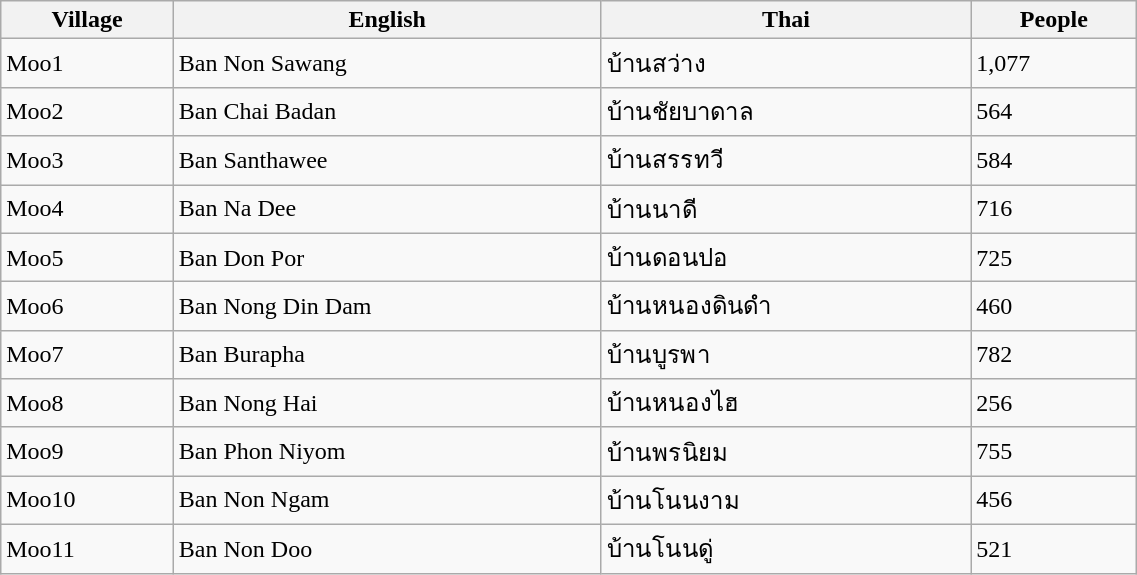<table class="wikitable" style="width:60%;">
<tr>
<th>Village</th>
<th>English</th>
<th>Thai</th>
<th>People</th>
</tr>
<tr>
<td>Moo1</td>
<td>Ban Non Sawang</td>
<td>บ้านสว่าง</td>
<td>1,077</td>
</tr>
<tr>
<td>Moo2</td>
<td>Ban Chai Badan</td>
<td>บ้านชัยบาดาล</td>
<td>564</td>
</tr>
<tr>
<td>Moo3</td>
<td>Ban Santhawee</td>
<td>บ้านสรรทวี</td>
<td>584</td>
</tr>
<tr>
<td>Moo4</td>
<td>Ban Na Dee</td>
<td>บ้านนาดี</td>
<td>716</td>
</tr>
<tr>
<td>Moo5</td>
<td>Ban Don Por</td>
<td>บ้านดอนปอ</td>
<td>725</td>
</tr>
<tr>
<td>Moo6</td>
<td>Ban Nong Din Dam</td>
<td>บ้านหนองดินดำ</td>
<td>460</td>
</tr>
<tr>
<td>Moo7</td>
<td>Ban Burapha</td>
<td>บ้านบูรพา</td>
<td>782</td>
</tr>
<tr>
<td>Moo8</td>
<td>Ban Nong Hai</td>
<td>บ้านหนองไฮ</td>
<td>256</td>
</tr>
<tr>
<td>Moo9</td>
<td>Ban Phon Niyom</td>
<td>บ้านพรนิยม</td>
<td>755</td>
</tr>
<tr>
<td>Moo10</td>
<td>Ban Non Ngam</td>
<td>บ้านโนนงาม</td>
<td>456</td>
</tr>
<tr>
<td>Moo11</td>
<td>Ban Non Doo</td>
<td>บ้านโนนดู่</td>
<td>521</td>
</tr>
</table>
